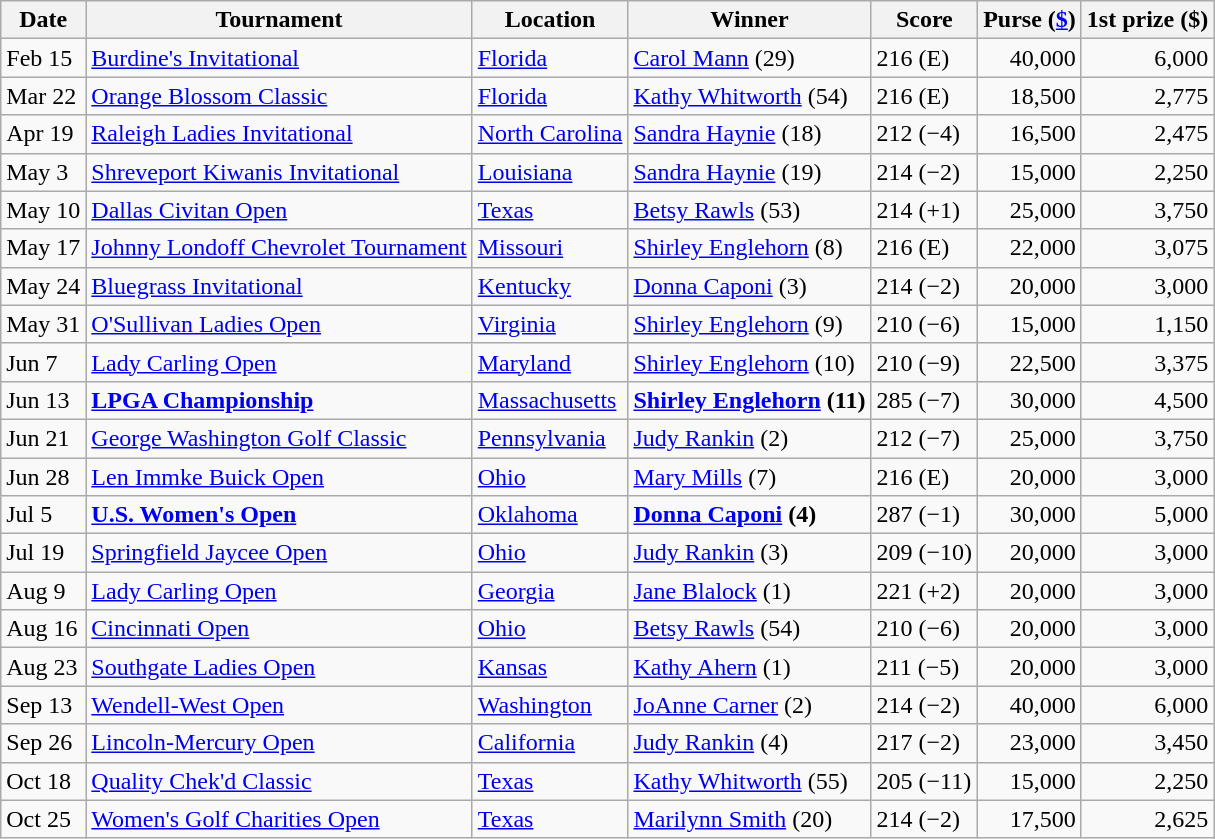<table class=wikitable>
<tr>
<th>Date</th>
<th>Tournament</th>
<th>Location</th>
<th>Winner</th>
<th>Score</th>
<th>Purse (<a href='#'>$</a>)</th>
<th>1st prize ($)</th>
</tr>
<tr>
<td>Feb 15</td>
<td><a href='#'>Burdine's Invitational</a></td>
<td><a href='#'>Florida</a></td>
<td> <a href='#'>Carol Mann</a> (29)</td>
<td>216 (E)</td>
<td align=right>40,000</td>
<td align=right>6,000</td>
</tr>
<tr>
<td>Mar 22</td>
<td><a href='#'>Orange Blossom Classic</a></td>
<td><a href='#'>Florida</a></td>
<td> <a href='#'>Kathy Whitworth</a> (54)</td>
<td>216 (E)</td>
<td align=right>18,500</td>
<td align=right>2,775</td>
</tr>
<tr>
<td>Apr 19</td>
<td><a href='#'>Raleigh Ladies Invitational</a></td>
<td><a href='#'>North Carolina</a></td>
<td> <a href='#'>Sandra Haynie</a> (18)</td>
<td>212 (−4)</td>
<td align=right>16,500</td>
<td align=right>2,475</td>
</tr>
<tr>
<td>May 3</td>
<td><a href='#'>Shreveport Kiwanis Invitational</a></td>
<td><a href='#'>Louisiana</a></td>
<td> <a href='#'>Sandra Haynie</a> (19)</td>
<td>214 (−2)</td>
<td align=right>15,000</td>
<td align=right>2,250</td>
</tr>
<tr>
<td>May 10</td>
<td><a href='#'>Dallas Civitan Open</a></td>
<td><a href='#'>Texas</a></td>
<td> <a href='#'>Betsy Rawls</a> (53)</td>
<td>214 (+1)</td>
<td align=right>25,000</td>
<td align=right>3,750</td>
</tr>
<tr>
<td>May 17</td>
<td><a href='#'>Johnny Londoff Chevrolet Tournament</a></td>
<td><a href='#'>Missouri</a></td>
<td> <a href='#'>Shirley Englehorn</a> (8)</td>
<td>216 (E)</td>
<td align=right>22,000</td>
<td align=right>3,075</td>
</tr>
<tr>
<td>May 24</td>
<td><a href='#'>Bluegrass Invitational</a></td>
<td><a href='#'>Kentucky</a></td>
<td> <a href='#'>Donna Caponi</a> (3)</td>
<td>214 (−2)</td>
<td align=right>20,000</td>
<td align=right>3,000</td>
</tr>
<tr>
<td>May 31</td>
<td><a href='#'>O'Sullivan Ladies Open</a></td>
<td><a href='#'>Virginia</a></td>
<td> <a href='#'>Shirley Englehorn</a> (9)</td>
<td>210 (−6)</td>
<td align=right>15,000</td>
<td align=right>1,150</td>
</tr>
<tr>
<td>Jun 7</td>
<td><a href='#'>Lady Carling Open</a></td>
<td><a href='#'>Maryland</a></td>
<td> <a href='#'>Shirley Englehorn</a> (10)</td>
<td>210 (−9)</td>
<td align=right>22,500</td>
<td align=right>3,375</td>
</tr>
<tr>
<td>Jun 13</td>
<td><strong><a href='#'>LPGA Championship</a></strong></td>
<td><a href='#'>Massachusetts</a></td>
<td> <strong><a href='#'>Shirley Englehorn</a> (11)</strong></td>
<td>285 (−7)</td>
<td align=right>30,000</td>
<td align=right>4,500</td>
</tr>
<tr>
<td>Jun 21</td>
<td><a href='#'>George Washington Golf Classic</a></td>
<td><a href='#'>Pennsylvania</a></td>
<td> <a href='#'>Judy Rankin</a> (2)</td>
<td>212 (−7)</td>
<td align=right>25,000</td>
<td align=right>3,750</td>
</tr>
<tr>
<td>Jun 28</td>
<td><a href='#'>Len Immke Buick Open</a></td>
<td><a href='#'>Ohio</a></td>
<td> <a href='#'>Mary Mills</a> (7)</td>
<td>216 (E)</td>
<td align=right>20,000</td>
<td align=right>3,000</td>
</tr>
<tr>
<td>Jul 5</td>
<td><strong><a href='#'>U.S. Women's Open</a></strong></td>
<td><a href='#'>Oklahoma</a></td>
<td> <strong><a href='#'>Donna Caponi</a> (4)</strong></td>
<td>287 (−1)</td>
<td align=right>30,000</td>
<td align=right>5,000</td>
</tr>
<tr>
<td>Jul 19</td>
<td><a href='#'>Springfield Jaycee Open</a></td>
<td><a href='#'>Ohio</a></td>
<td> <a href='#'>Judy Rankin</a> (3)</td>
<td>209 (−10)</td>
<td align=right>20,000</td>
<td align=right>3,000</td>
</tr>
<tr>
<td>Aug 9</td>
<td><a href='#'>Lady Carling Open</a></td>
<td><a href='#'>Georgia</a></td>
<td> <a href='#'>Jane Blalock</a> (1)</td>
<td>221 (+2)</td>
<td align=right>20,000</td>
<td align=right>3,000</td>
</tr>
<tr>
<td>Aug 16</td>
<td><a href='#'>Cincinnati Open</a></td>
<td><a href='#'>Ohio</a></td>
<td> <a href='#'>Betsy Rawls</a> (54)</td>
<td>210 (−6)</td>
<td align=right>20,000</td>
<td align=right>3,000</td>
</tr>
<tr>
<td>Aug 23</td>
<td><a href='#'>Southgate Ladies Open</a></td>
<td><a href='#'>Kansas</a></td>
<td> <a href='#'>Kathy Ahern</a> (1)</td>
<td>211 (−5)</td>
<td align=right>20,000</td>
<td align=right>3,000</td>
</tr>
<tr>
<td>Sep 13</td>
<td><a href='#'>Wendell-West Open</a></td>
<td><a href='#'>Washington</a></td>
<td> <a href='#'>JoAnne Carner</a> (2)</td>
<td>214 (−2)</td>
<td align=right>40,000</td>
<td align=right>6,000</td>
</tr>
<tr>
<td>Sep 26</td>
<td><a href='#'>Lincoln-Mercury Open</a></td>
<td><a href='#'>California</a></td>
<td> <a href='#'>Judy Rankin</a> (4)</td>
<td>217 (−2)</td>
<td align=right>23,000</td>
<td align=right>3,450</td>
</tr>
<tr>
<td>Oct 18</td>
<td><a href='#'>Quality Chek'd Classic</a></td>
<td><a href='#'>Texas</a></td>
<td> <a href='#'>Kathy Whitworth</a> (55)</td>
<td>205 (−11)</td>
<td align=right>15,000</td>
<td align=right>2,250</td>
</tr>
<tr>
<td>Oct 25</td>
<td><a href='#'>Women's Golf Charities Open</a></td>
<td><a href='#'>Texas</a></td>
<td> <a href='#'>Marilynn Smith</a> (20)</td>
<td>214 (−2)</td>
<td align=right>17,500</td>
<td align=right>2,625</td>
</tr>
</table>
